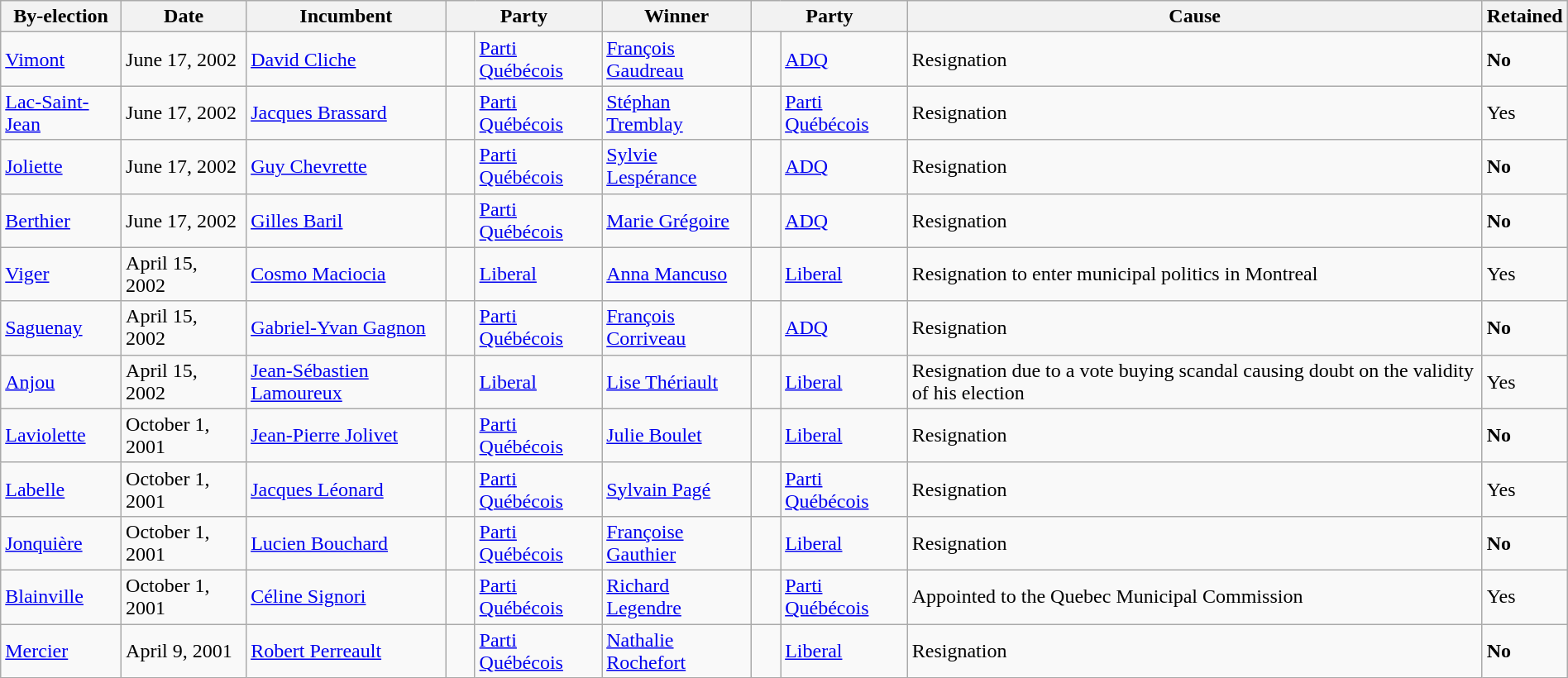<table class=wikitable style="width:100%">
<tr>
<th>By-election</th>
<th>Date</th>
<th>Incumbent</th>
<th colspan=2>Party</th>
<th>Winner</th>
<th colspan=2>Party</th>
<th>Cause</th>
<th>Retained</th>
</tr>
<tr>
<td><a href='#'>Vimont</a></td>
<td>June 17, 2002</td>
<td><a href='#'>David Cliche</a></td>
<td>    </td>
<td><a href='#'>Parti Québécois</a></td>
<td><a href='#'>François Gaudreau</a></td>
<td>    </td>
<td><a href='#'>ADQ</a></td>
<td>Resignation</td>
<td><strong>No</strong></td>
</tr>
<tr>
<td><a href='#'>Lac-Saint-Jean</a></td>
<td>June 17, 2002</td>
<td><a href='#'>Jacques Brassard</a></td>
<td>    </td>
<td><a href='#'>Parti Québécois</a></td>
<td><a href='#'>Stéphan Tremblay</a></td>
<td>    </td>
<td><a href='#'>Parti Québécois</a></td>
<td>Resignation</td>
<td>Yes</td>
</tr>
<tr>
<td><a href='#'>Joliette</a></td>
<td>June 17, 2002</td>
<td><a href='#'>Guy Chevrette</a></td>
<td>    </td>
<td><a href='#'>Parti Québécois</a></td>
<td><a href='#'>Sylvie Lespérance</a></td>
<td>    </td>
<td><a href='#'>ADQ</a></td>
<td>Resignation</td>
<td><strong>No</strong></td>
</tr>
<tr>
<td><a href='#'>Berthier</a></td>
<td>June 17, 2002</td>
<td><a href='#'>Gilles Baril</a></td>
<td>    </td>
<td><a href='#'>Parti Québécois</a></td>
<td><a href='#'>Marie Grégoire</a></td>
<td>    </td>
<td><a href='#'>ADQ</a></td>
<td>Resignation</td>
<td><strong>No</strong></td>
</tr>
<tr>
<td><a href='#'>Viger</a></td>
<td>April 15, 2002</td>
<td><a href='#'>Cosmo Maciocia</a></td>
<td>    </td>
<td><a href='#'>Liberal</a></td>
<td><a href='#'>Anna Mancuso</a></td>
<td>    </td>
<td><a href='#'>Liberal</a></td>
<td>Resignation to enter municipal politics in Montreal</td>
<td>Yes</td>
</tr>
<tr>
<td><a href='#'>Saguenay</a></td>
<td>April 15, 2002</td>
<td><a href='#'>Gabriel-Yvan Gagnon</a></td>
<td>    </td>
<td><a href='#'>Parti Québécois</a></td>
<td><a href='#'>François Corriveau</a></td>
<td>    </td>
<td><a href='#'>ADQ</a></td>
<td>Resignation</td>
<td><strong>No</strong></td>
</tr>
<tr>
<td><a href='#'>Anjou</a></td>
<td>April 15, 2002</td>
<td><a href='#'>Jean-Sébastien Lamoureux</a></td>
<td>    </td>
<td><a href='#'>Liberal</a></td>
<td><a href='#'>Lise Thériault</a></td>
<td>    </td>
<td><a href='#'>Liberal</a></td>
<td>Resignation due to a vote buying scandal causing doubt on the validity of his election</td>
<td>Yes</td>
</tr>
<tr>
<td><a href='#'>Laviolette</a></td>
<td>October 1, 2001</td>
<td><a href='#'>Jean-Pierre Jolivet</a></td>
<td>    </td>
<td><a href='#'>Parti Québécois</a></td>
<td><a href='#'>Julie Boulet</a></td>
<td>    </td>
<td><a href='#'>Liberal</a></td>
<td>Resignation</td>
<td><strong>No</strong></td>
</tr>
<tr>
<td><a href='#'>Labelle</a></td>
<td>October 1, 2001</td>
<td><a href='#'>Jacques Léonard</a></td>
<td>    </td>
<td><a href='#'>Parti Québécois</a></td>
<td><a href='#'>Sylvain Pagé</a></td>
<td>    </td>
<td><a href='#'>Parti Québécois</a></td>
<td>Resignation</td>
<td>Yes</td>
</tr>
<tr>
<td><a href='#'>Jonquière</a></td>
<td>October 1, 2001</td>
<td><a href='#'>Lucien Bouchard</a></td>
<td>    </td>
<td><a href='#'>Parti Québécois</a></td>
<td><a href='#'>Françoise Gauthier</a></td>
<td>    </td>
<td><a href='#'>Liberal</a></td>
<td>Resignation</td>
<td><strong>No</strong></td>
</tr>
<tr>
<td><a href='#'>Blainville</a></td>
<td>October 1, 2001</td>
<td><a href='#'>Céline Signori</a></td>
<td>    </td>
<td><a href='#'>Parti Québécois</a></td>
<td><a href='#'>Richard Legendre</a></td>
<td>    </td>
<td><a href='#'>Parti Québécois</a></td>
<td>Appointed to the Quebec Municipal Commission</td>
<td>Yes</td>
</tr>
<tr>
<td><a href='#'>Mercier</a></td>
<td>April 9, 2001</td>
<td><a href='#'>Robert Perreault</a></td>
<td>    </td>
<td><a href='#'>Parti Québécois</a></td>
<td><a href='#'>Nathalie Rochefort</a></td>
<td>    </td>
<td><a href='#'>Liberal</a></td>
<td>Resignation</td>
<td><strong>No</strong></td>
</tr>
</table>
